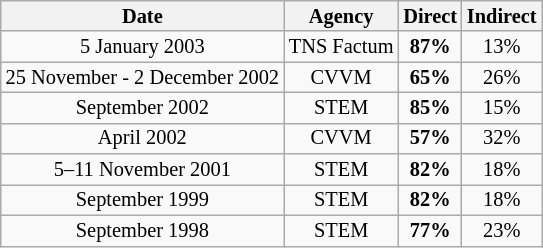<table class="wikitable" style="text-align:center;font-size:85%;line-height:14px;">
<tr>
<th>Date</th>
<th>Agency</th>
<th>Direct</th>
<th>Indirect</th>
</tr>
<tr>
<td>5 January 2003</td>
<td>TNS Factum</td>
<td><strong>87%</strong></td>
<td>13%</td>
</tr>
<tr>
<td>25 November - 2 December 2002</td>
<td>CVVM</td>
<td><strong>65%</strong></td>
<td>26%</td>
</tr>
<tr>
<td>September 2002</td>
<td>STEM</td>
<td><strong>85%</strong></td>
<td>15%</td>
</tr>
<tr>
<td>April 2002</td>
<td>CVVM</td>
<td><strong>57%</strong></td>
<td>32%</td>
</tr>
<tr>
<td>5–11 November 2001</td>
<td>STEM</td>
<td><strong>82%</strong></td>
<td>18%</td>
</tr>
<tr>
<td>September 1999</td>
<td>STEM</td>
<td><strong>82%</strong></td>
<td>18%</td>
</tr>
<tr>
<td>September 1998</td>
<td>STEM</td>
<td><strong>77%</strong></td>
<td>23%</td>
</tr>
</table>
